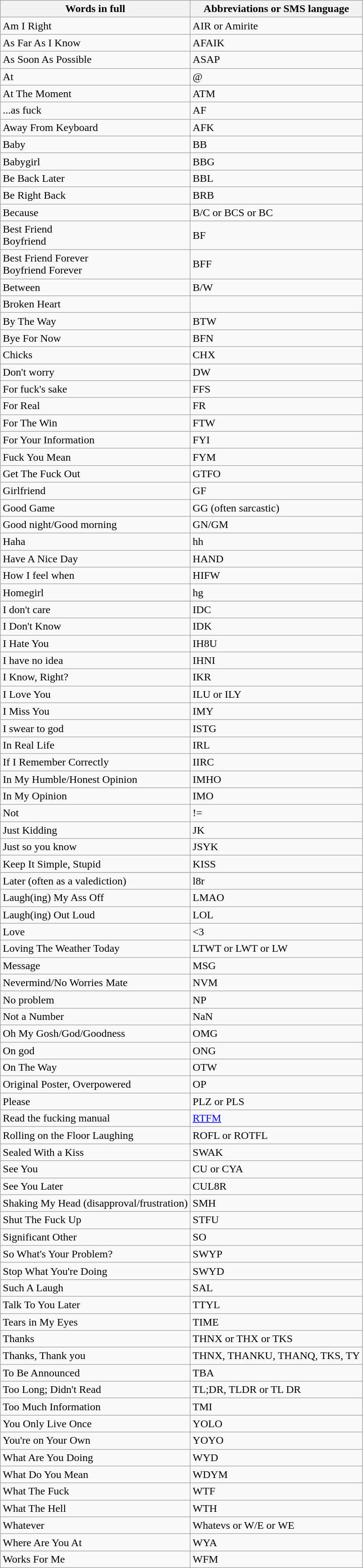<table class="wikitable sortable">
<tr>
<th>Words in full</th>
<th>Abbreviations or SMS language</th>
</tr>
<tr>
<td>Am I Right</td>
<td>AIR or Amirite </td>
</tr>
<tr>
<td>As Far As I Know</td>
<td>AFAIK</td>
</tr>
<tr>
<td>As Soon As Possible</td>
<td>ASAP</td>
</tr>
<tr>
<td>At</td>
<td>@</td>
</tr>
<tr>
<td>At The Moment</td>
<td>ATM</td>
</tr>
<tr>
<td>...as fuck</td>
<td>AF</td>
</tr>
<tr>
<td>Away From Keyboard</td>
<td>AFK</td>
</tr>
<tr>
<td>Baby</td>
<td>BB</td>
</tr>
<tr>
<td>Babygirl</td>
<td>BBG</td>
</tr>
<tr>
<td>Be Back Later</td>
<td>BBL</td>
</tr>
<tr>
<td>Be Right Back</td>
<td>BRB</td>
</tr>
<tr>
<td>Because</td>
<td>B/C or BCS or BC</td>
</tr>
<tr>
<td>Best Friend<br>Boyfriend</td>
<td>BF</td>
</tr>
<tr>
<td>Best Friend Forever<br>Boyfriend Forever</td>
<td>BFF</td>
</tr>
<tr>
<td>Between</td>
<td>B/W</td>
</tr>
<tr>
<td>Broken Heart</td>
<td></3</td>
</tr>
<tr>
<td>By The Way</td>
<td>BTW</td>
</tr>
<tr>
<td>Bye For Now</td>
<td>BFN</td>
</tr>
<tr>
<td>Chicks</td>
<td>CHX</td>
</tr>
<tr>
<td>Don't worry</td>
<td>DW</td>
</tr>
<tr>
<td>For fuck's sake</td>
<td>FFS</td>
</tr>
<tr>
<td>For Real</td>
<td>FR</td>
</tr>
<tr>
<td>For The Win</td>
<td>FTW</td>
</tr>
<tr>
<td>For Your Information</td>
<td>FYI</td>
</tr>
<tr>
<td>Fuck You Mean</td>
<td>FYM</td>
</tr>
<tr>
<td>Get The Fuck Out</td>
<td>GTFO</td>
</tr>
<tr>
<td>Girlfriend</td>
<td>GF</td>
</tr>
<tr>
<td>Good Game</td>
<td>GG (often sarcastic)</td>
</tr>
<tr>
<td>Good night/Good morning</td>
<td>GN/GM</td>
</tr>
<tr>
<td>Haha</td>
<td>hh</td>
</tr>
<tr>
<td>Have A Nice Day</td>
<td>HAND</td>
</tr>
<tr>
<td>How I feel when</td>
<td>HIFW</td>
</tr>
<tr>
<td>Homegirl</td>
<td>hg</td>
</tr>
<tr>
</tr>
<tr | Hugs And Kisses || HAK or XOXO>
</tr>
<tr>
<td>I don't care</td>
<td>IDC</td>
</tr>
<tr>
<td>I Don't Know</td>
<td>IDK</td>
</tr>
<tr>
<td>I Hate You</td>
<td>IH8U</td>
</tr>
<tr>
<td>I have no idea</td>
<td>IHNI</td>
</tr>
<tr>
<td>I Know, Right?</td>
<td>IKR</td>
</tr>
<tr>
<td>I Love You</td>
<td>ILU or ILY</td>
</tr>
<tr>
<td>I Miss You</td>
<td>IMY</td>
</tr>
<tr>
<td>I swear to god</td>
<td>ISTG</td>
</tr>
<tr>
<td>In Real Life</td>
<td>IRL</td>
</tr>
<tr>
<td>If I Remember Correctly</td>
<td>IIRC</td>
</tr>
<tr>
<td>In My Humble/Honest Opinion</td>
<td>IMHO</td>
</tr>
<tr>
<td>In My Opinion</td>
<td>IMO</td>
</tr>
<tr>
<td>Not</td>
<td>!=</td>
</tr>
<tr>
<td>Just Kidding</td>
<td>JK</td>
</tr>
<tr>
<td>Just so you know</td>
<td>JSYK</td>
</tr>
<tr>
<td>Keep It Simple, Stupid</td>
<td>KISS</td>
</tr>
<tr>
</tr>
<tr>
</tr>
<tr Kill yourself || KYS>
<td>Later (often as a valediction)</td>
<td>l8r</td>
</tr>
<tr>
<td>Laugh(ing) My Ass Off</td>
<td>LMAO</td>
</tr>
<tr>
<td>Laugh(ing) Out Loud</td>
<td>LOL</td>
</tr>
<tr>
<td>Love</td>
<td><3</td>
</tr>
<tr>
<td>Loving The Weather Today</td>
<td>LTWT or LWT or LW</td>
</tr>
<tr>
<td>Message</td>
<td>MSG</td>
</tr>
<tr>
<td>Nevermind/No Worries Mate</td>
<td>NVM</td>
</tr>
<tr>
<td>No problem</td>
<td>NP</td>
</tr>
<tr>
<td>Not a Number</td>
<td>NaN</td>
</tr>
<tr>
<td>Oh My Gosh/God/Goodness</td>
<td>OMG</td>
</tr>
<tr>
<td>On god</td>
<td>ONG</td>
</tr>
<tr>
<td>On The Way</td>
<td>OTW</td>
</tr>
<tr>
<td>Original Poster, Overpowered</td>
<td>OP</td>
</tr>
<tr>
<td>Please</td>
<td>PLZ or PLS</td>
</tr>
<tr>
<td>Read the fucking manual</td>
<td><a href='#'>RTFM</a></td>
</tr>
<tr>
<td>Rolling on the Floor Laughing</td>
<td>ROFL or ROTFL</td>
</tr>
<tr>
<td>Sealed With a Kiss</td>
<td>SWAK</td>
</tr>
<tr>
<td>See You</td>
<td>CU or CYA</td>
</tr>
<tr>
<td>See You Later</td>
<td>CUL8R</td>
</tr>
<tr>
<td>Shaking My Head (disapproval/frustration)</td>
<td>SMH</td>
</tr>
<tr>
<td>Shut The Fuck Up</td>
<td>STFU</td>
</tr>
<tr>
<td>Significant Other</td>
<td>SO</td>
</tr>
<tr>
<td>So What's Your Problem?</td>
<td>SWYP</td>
</tr>
<tr>
<td>Stop What You're Doing</td>
<td>SWYD</td>
</tr>
<tr>
<td>Such A Laugh</td>
<td>SAL</td>
</tr>
<tr>
<td>Talk To You Later</td>
<td>TTYL</td>
</tr>
<tr>
<td>Tears in My Eyes</td>
<td>TIME</td>
</tr>
<tr>
<td>Thanks</td>
<td>THNX or THX or TKS</td>
</tr>
<tr>
<td>Thanks, Thank you</td>
<td>THNX, THANKU, THANQ, TKS, TY</td>
</tr>
<tr>
<td>To Be Announced</td>
<td>TBA</td>
</tr>
<tr>
<td>Too Long; Didn't Read</td>
<td>TL;DR, TLDR or TL DR</td>
</tr>
<tr>
<td>Too Much Information</td>
<td>TMI</td>
</tr>
<tr>
<td>You Only Live Once</td>
<td>YOLO</td>
</tr>
<tr>
<td>You're on Your Own</td>
<td>YOYO</td>
</tr>
<tr>
<td>What Are You Doing</td>
<td>WYD</td>
</tr>
<tr>
<td>What Do You Mean</td>
<td>WDYM</td>
</tr>
<tr>
<td>What The Fuck</td>
<td>WTF</td>
</tr>
<tr>
<td>What The Hell</td>
<td>WTH</td>
</tr>
<tr>
<td>Whatever</td>
<td>Whatevs or W/E or WE</td>
</tr>
<tr>
<td>Where Are You At</td>
<td>WYA</td>
</tr>
<tr>
<td>Works For Me</td>
<td>WFM</td>
</tr>
</table>
